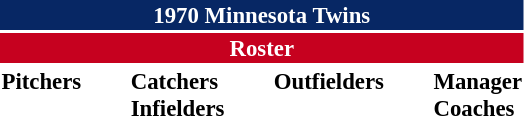<table class="toccolours" style="font-size: 95%;">
<tr>
<th colspan="10" style="background-color: #072764; color: white; text-align: center;">1970 Minnesota Twins</th>
</tr>
<tr>
<td colspan="10" style="background-color: #c6011f; color: white; text-align: center;"><strong>Roster</strong></td>
</tr>
<tr>
<td valign="top"><strong>Pitchers</strong><br>











</td>
<td width="25px"></td>
<td valign="top"><strong>Catchers</strong><br>



<strong>Infielders</strong>








</td>
<td width="25px"></td>
<td valign="top"><strong>Outfielders</strong><br>







</td>
<td width="25px"></td>
<td valign="top"><strong>Manager</strong><br>
<strong>Coaches</strong>




</td>
</tr>
<tr>
</tr>
</table>
